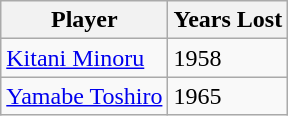<table class="wikitable">
<tr>
<th>Player</th>
<th>Years Lost</th>
</tr>
<tr>
<td><a href='#'>Kitani Minoru</a></td>
<td>1958</td>
</tr>
<tr>
<td><a href='#'>Yamabe Toshiro</a></td>
<td>1965</td>
</tr>
</table>
